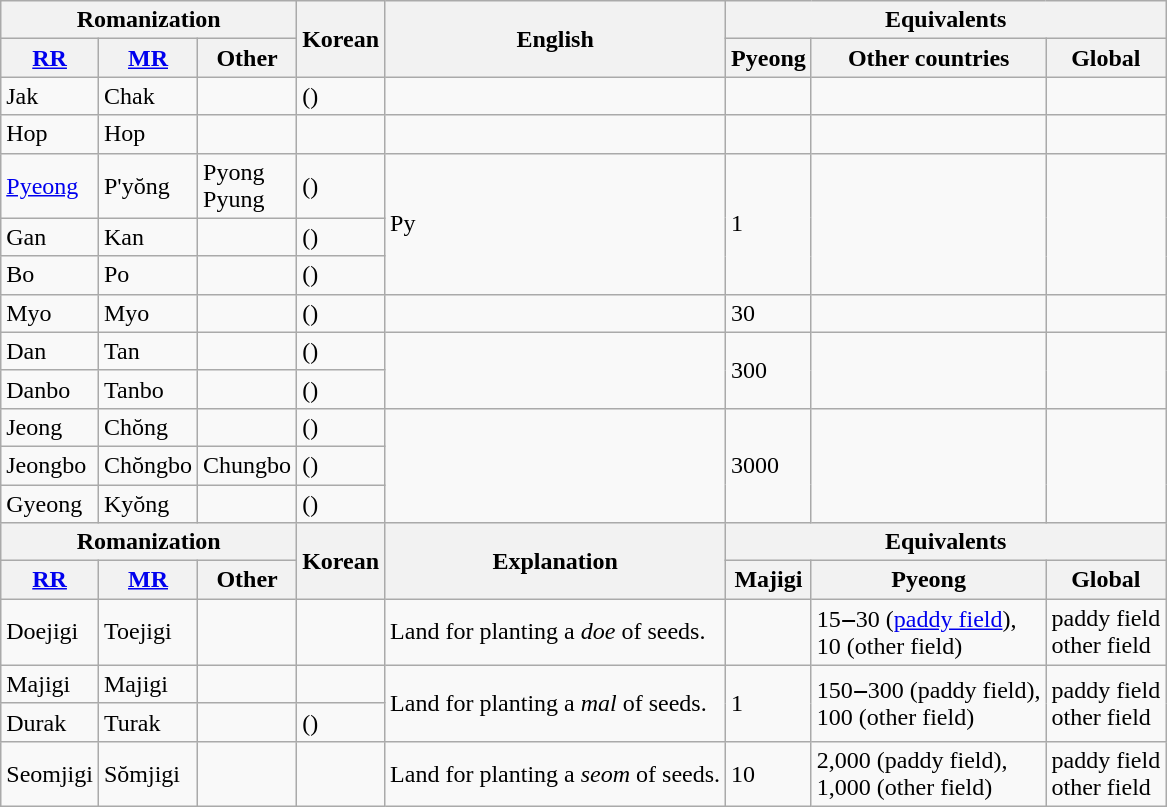<table class="wikitable">
<tr>
<th colspan="3">Romanization</th>
<th rowspan="2">Korean</th>
<th rowspan="2">English</th>
<th colspan="3">Equivalents</th>
</tr>
<tr>
<th><a href='#'>RR</a></th>
<th><a href='#'>MR</a></th>
<th>Other</th>
<th>Pyeong</th>
<th>Other countries</th>
<th>Global</th>
</tr>
<tr>
<td>Jak</td>
<td>Chak</td>
<td></td>
<td>()</td>
<td></td>
<td></td>
<td></td>
<td></td>
</tr>
<tr>
<td>Hop</td>
<td>Hop</td>
<td></td>
<td></td>
<td></td>
<td></td>
<td></td>
<td></td>
</tr>
<tr>
<td><a href='#'>Pyeong</a></td>
<td>P'yŏng</td>
<td>Pyong<br>Pyung<br></td>
<td>()</td>
<td rowspan="3">Py</td>
<td rowspan="3">1</td>
<td rowspan="3"></td>
<td rowspan="3"></td>
</tr>
<tr>
<td>Gan</td>
<td>Kan</td>
<td></td>
<td>()</td>
</tr>
<tr>
<td>Bo</td>
<td>Po</td>
<td></td>
<td>()</td>
</tr>
<tr>
<td>Myo</td>
<td>Myo</td>
<td></td>
<td>()</td>
<td></td>
<td>30</td>
<td></td>
<td></td>
</tr>
<tr>
<td>Dan</td>
<td>Tan</td>
<td></td>
<td>()</td>
<td rowspan="2"></td>
<td rowspan="2">300</td>
<td rowspan="2"></td>
<td rowspan="2"></td>
</tr>
<tr>
<td>Danbo</td>
<td>Tanbo</td>
<td></td>
<td>()</td>
</tr>
<tr>
<td>Jeong</td>
<td>Chŏng</td>
<td></td>
<td>()</td>
<td rowspan="3"></td>
<td rowspan="3">3000</td>
<td rowspan="3"></td>
<td rowspan="3"></td>
</tr>
<tr>
<td>Jeongbo</td>
<td>Chŏngbo</td>
<td>Chungbo</td>
<td>()</td>
</tr>
<tr>
<td>Gyeong</td>
<td>Kyŏng</td>
<td></td>
<td>()</td>
</tr>
<tr>
<th colspan="3">Romanization</th>
<th rowspan="2">Korean</th>
<th rowspan="2">Explanation</th>
<th colspan="3">Equivalents</th>
</tr>
<tr>
<th><a href='#'>RR</a></th>
<th><a href='#'>MR</a></th>
<th>Other</th>
<th>Majigi</th>
<th>Pyeong</th>
<th>Global</th>
</tr>
<tr>
<td>Doejigi</td>
<td>Toejigi</td>
<td></td>
<td></td>
<td>Land for planting a <em>doe</em> of seeds.</td>
<td></td>
<td>15‒30 (<a href='#'>paddy field</a>),<br>10 (other field)</td>
<td> paddy field<br> other field</td>
</tr>
<tr>
<td>Majigi</td>
<td>Majigi</td>
<td></td>
<td></td>
<td rowspan="2">Land for planting a <em>mal</em> of seeds.</td>
<td rowspan="2">1</td>
<td rowspan="2">150‒300 (paddy field),<br>100 (other field)</td>
<td rowspan="2"> paddy field<br> other field</td>
</tr>
<tr>
<td>Durak</td>
<td>Turak</td>
<td></td>
<td>()</td>
</tr>
<tr>
<td>Seomjigi</td>
<td>Sŏmjigi</td>
<td></td>
<td></td>
<td>Land for planting a <em>seom</em> of seeds.</td>
<td>10</td>
<td>2,000 (paddy field),<br>1,000 (other field)</td>
<td> paddy field<br> other field</td>
</tr>
</table>
